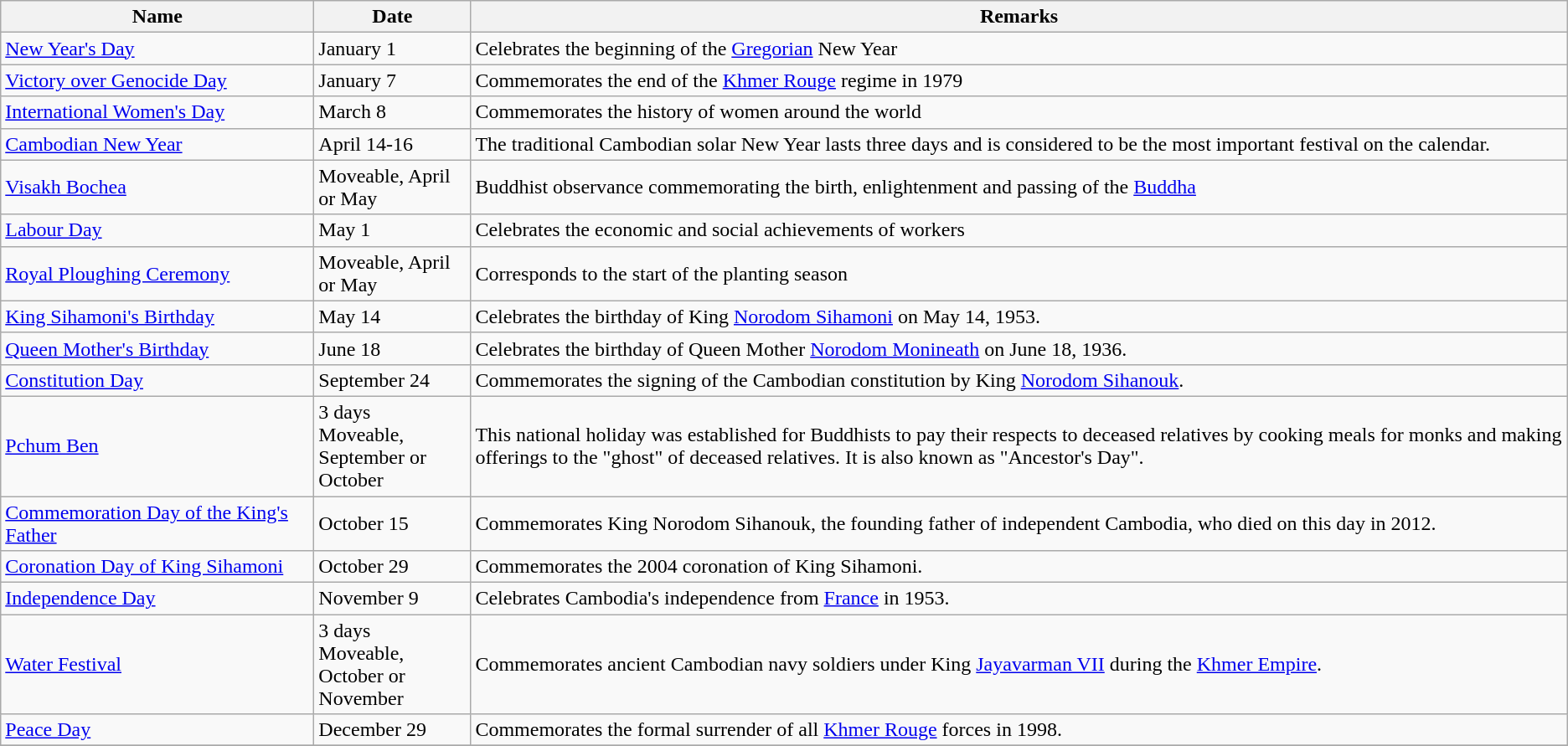<table class=wikitable>
<tr>
<th width="20%" align="center">Name</th>
<th width="10%" align="center">Date</th>
<th width="70%" align="center">Remarks</th>
</tr>
<tr>
<td><a href='#'>New Year's Day</a><br></td>
<td>January 1</td>
<td>Celebrates the beginning of the <a href='#'>Gregorian</a> New Year</td>
</tr>
<tr>
<td><a href='#'>Victory over Genocide Day</a><br></td>
<td>January 7</td>
<td>Commemorates the end of the <a href='#'>Khmer Rouge</a> regime in 1979</td>
</tr>
<tr>
<td><a href='#'>International Women's Day</a><br></td>
<td>March 8</td>
<td>Commemorates the history of women around the world</td>
</tr>
<tr>
<td><a href='#'>Cambodian New Year</a><br></td>
<td>April 14-16</td>
<td>The traditional Cambodian solar New Year lasts three days and is considered to be the most important festival on the calendar.</td>
</tr>
<tr>
<td><a href='#'>Visakh Bochea</a></td>
<td>Moveable, April or May</td>
<td>Buddhist observance commemorating the birth, enlightenment and passing of the <a href='#'>Buddha</a></td>
</tr>
<tr>
<td><a href='#'>Labour Day</a><br></td>
<td>May 1</td>
<td>Celebrates the economic and social achievements of workers</td>
</tr>
<tr>
<td><a href='#'>Royal Ploughing Ceremony</a><br></td>
<td>Moveable, April or May</td>
<td>Corresponds to the start of the planting season</td>
</tr>
<tr>
<td><a href='#'>King Sihamoni's Birthday</a><br></td>
<td>May 14</td>
<td>Celebrates the birthday of King <a href='#'>Norodom Sihamoni</a> on May 14, 1953.</td>
</tr>
<tr>
<td><a href='#'>Queen Mother's Birthday</a><br></td>
<td>June 18</td>
<td>Celebrates the birthday of Queen Mother <a href='#'>Norodom Monineath</a> on June 18, 1936.</td>
</tr>
<tr>
<td><a href='#'>Constitution Day</a><br></td>
<td>September 24</td>
<td>Commemorates the signing of the Cambodian constitution by King <a href='#'>Norodom Sihanouk</a>.</td>
</tr>
<tr>
<td><a href='#'>Pchum Ben</a><br></td>
<td>3 days<br>Moveable, September or October</td>
<td>This national holiday was established for Buddhists to pay their respects to deceased relatives by cooking meals for monks and making offerings to the "ghost" of deceased relatives. It is also known as "Ancestor's Day".</td>
</tr>
<tr>
<td><a href='#'>Commemoration Day of the King's Father</a><br></td>
<td>October 15</td>
<td>Commemorates King Norodom Sihanouk, the founding father of independent Cambodia, who died on this day in 2012.</td>
</tr>
<tr>
<td><a href='#'>Coronation Day of King Sihamoni</a><br></td>
<td>October 29</td>
<td>Commemorates the 2004 coronation of King Sihamoni.</td>
</tr>
<tr>
<td><a href='#'>Independence Day</a><br></td>
<td>November 9</td>
<td>Celebrates Cambodia's independence from <a href='#'>France</a> in 1953.</td>
</tr>
<tr>
<td><a href='#'>Water Festival</a><br></td>
<td>3 days<br>Moveable, October or November</td>
<td>Commemorates ancient Cambodian navy soldiers under King <a href='#'>Jayavarman VII</a> during the <a href='#'>Khmer Empire</a>.</td>
</tr>
<tr>
<td><a href='#'>Peace Day</a><br></td>
<td>December 29</td>
<td>Commemorates the formal surrender of all <a href='#'>Khmer Rouge</a> forces in 1998.</td>
</tr>
<tr>
</tr>
</table>
